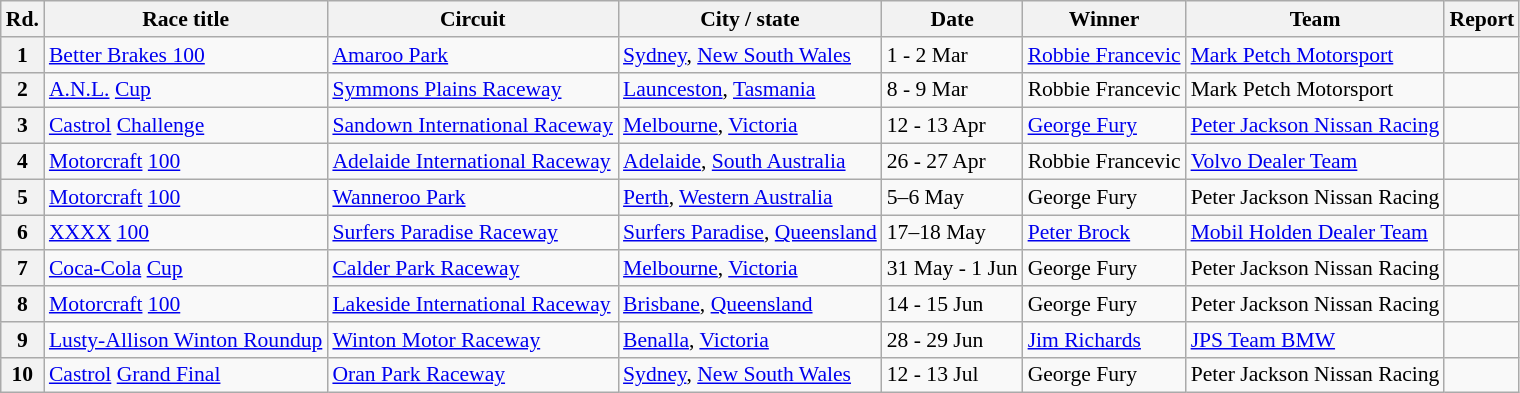<table class="wikitable" style="font-size: 90%">
<tr>
<th>Rd.</th>
<th>Race title</th>
<th>Circuit</th>
<th>City / state</th>
<th>Date</th>
<th>Winner</th>
<th>Team</th>
<th>Report</th>
</tr>
<tr>
<th>1</th>
<td><a href='#'>Better Brakes 100</a></td>
<td><a href='#'>Amaroo Park</a></td>
<td><a href='#'>Sydney</a>, <a href='#'>New South Wales</a></td>
<td>1 - 2 Mar</td>
<td><a href='#'>Robbie Francevic</a></td>
<td><a href='#'>Mark Petch Motorsport</a></td>
<td></td>
</tr>
<tr>
<th>2</th>
<td><a href='#'>A.N.L.</a> <a href='#'>Cup</a></td>
<td><a href='#'>Symmons Plains Raceway</a></td>
<td><a href='#'>Launceston</a>, <a href='#'>Tasmania</a></td>
<td>8 - 9 Mar</td>
<td>Robbie Francevic</td>
<td>Mark Petch Motorsport</td>
<td></td>
</tr>
<tr>
<th>3</th>
<td><a href='#'>Castrol</a> <a href='#'>Challenge</a></td>
<td><a href='#'>Sandown International Raceway</a></td>
<td><a href='#'>Melbourne</a>, <a href='#'>Victoria</a></td>
<td>12 - 13 Apr</td>
<td><a href='#'>George Fury</a></td>
<td><a href='#'>Peter Jackson Nissan Racing</a></td>
<td></td>
</tr>
<tr>
<th>4</th>
<td><a href='#'>Motorcraft</a> <a href='#'>100</a></td>
<td><a href='#'>Adelaide International Raceway</a></td>
<td><a href='#'>Adelaide</a>, <a href='#'>South Australia</a></td>
<td>26 - 27 Apr</td>
<td>Robbie Francevic</td>
<td><a href='#'>Volvo Dealer Team</a></td>
<td></td>
</tr>
<tr>
<th>5</th>
<td><a href='#'>Motorcraft</a> <a href='#'>100</a></td>
<td><a href='#'>Wanneroo Park</a></td>
<td><a href='#'>Perth</a>, <a href='#'>Western Australia</a></td>
<td>5–6 May</td>
<td>George Fury</td>
<td>Peter Jackson Nissan Racing</td>
<td></td>
</tr>
<tr>
<th>6</th>
<td><a href='#'>XXXX</a> <a href='#'>100</a></td>
<td><a href='#'>Surfers Paradise Raceway</a></td>
<td><a href='#'>Surfers Paradise</a>, <a href='#'>Queensland</a></td>
<td>17–18 May</td>
<td><a href='#'>Peter Brock</a></td>
<td><a href='#'>Mobil Holden Dealer Team</a></td>
<td></td>
</tr>
<tr>
<th>7</th>
<td><a href='#'>Coca-Cola</a> <a href='#'>Cup</a></td>
<td><a href='#'>Calder Park Raceway</a></td>
<td><a href='#'>Melbourne</a>, <a href='#'>Victoria</a></td>
<td>31 May - 1 Jun</td>
<td>George Fury</td>
<td>Peter Jackson Nissan Racing</td>
<td></td>
</tr>
<tr>
<th>8</th>
<td><a href='#'>Motorcraft</a> <a href='#'>100</a></td>
<td><a href='#'>Lakeside International Raceway</a></td>
<td><a href='#'>Brisbane</a>, <a href='#'>Queensland</a></td>
<td>14 - 15 Jun</td>
<td>George Fury</td>
<td>Peter Jackson Nissan Racing</td>
<td></td>
</tr>
<tr>
<th>9</th>
<td><a href='#'>Lusty-Allison Winton Roundup</a></td>
<td><a href='#'>Winton Motor Raceway</a></td>
<td><a href='#'>Benalla</a>, <a href='#'>Victoria</a></td>
<td>28 - 29 Jun</td>
<td><a href='#'>Jim Richards</a></td>
<td><a href='#'>JPS Team BMW</a></td>
<td></td>
</tr>
<tr>
<th>10</th>
<td><a href='#'>Castrol</a> <a href='#'>Grand Final</a></td>
<td><a href='#'>Oran Park Raceway</a></td>
<td><a href='#'>Sydney</a>, <a href='#'>New South Wales</a></td>
<td>12 - 13 Jul</td>
<td>George Fury</td>
<td>Peter Jackson Nissan Racing</td>
<td></td>
</tr>
</table>
